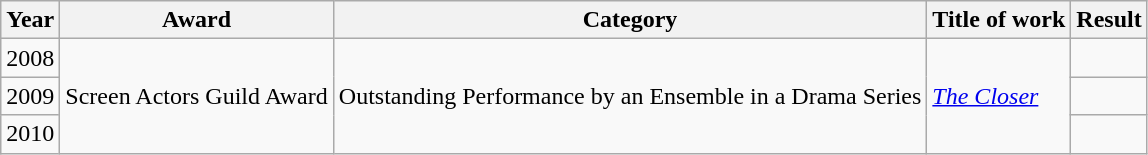<table class="wikitable sortable">
<tr>
<th>Year</th>
<th>Award</th>
<th>Category</th>
<th>Title of work</th>
<th>Result</th>
</tr>
<tr>
<td>2008</td>
<td rowspan="3">Screen Actors Guild Award</td>
<td rowspan="3">Outstanding Performance by an Ensemble in a Drama Series </td>
<td rowspan="3"><em><a href='#'>The Closer</a></em></td>
<td></td>
</tr>
<tr>
<td>2009</td>
<td></td>
</tr>
<tr>
<td>2010</td>
<td></td>
</tr>
</table>
